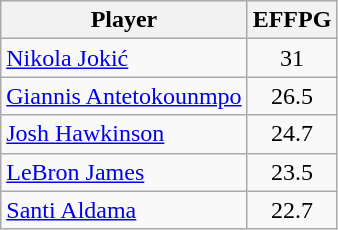<table class="wikitable">
<tr>
<th>Player</th>
<th>EFFPG</th>
</tr>
<tr>
<td> <a href='#'>Nikola Jokić</a></td>
<td align=center>31</td>
</tr>
<tr>
<td> <a href='#'>Giannis Antetokounmpo</a></td>
<td align=center>26.5</td>
</tr>
<tr>
<td> <a href='#'>Josh Hawkinson</a></td>
<td align=center>24.7</td>
</tr>
<tr>
<td> <a href='#'>LeBron James</a></td>
<td align=center>23.5</td>
</tr>
<tr>
<td> <a href='#'>Santi Aldama</a></td>
<td align=center>22.7</td>
</tr>
</table>
